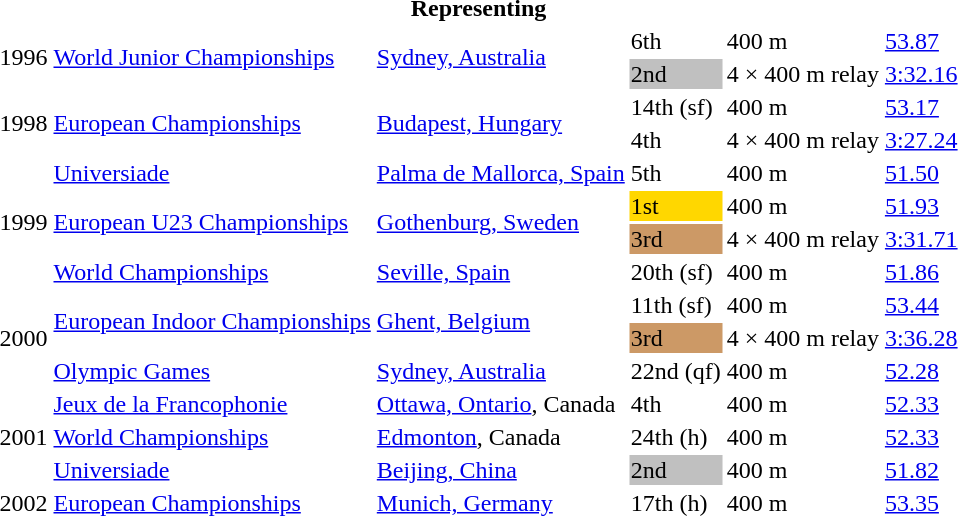<table>
<tr>
<th colspan="6">Representing </th>
</tr>
<tr>
<td rowspan=2>1996</td>
<td rowspan=2><a href='#'>World Junior Championships</a></td>
<td rowspan=2><a href='#'>Sydney, Australia</a></td>
<td>6th</td>
<td>400 m</td>
<td><a href='#'>53.87</a></td>
</tr>
<tr>
<td bgcolor=silver>2nd</td>
<td>4 × 400 m relay</td>
<td><a href='#'>3:32.16</a></td>
</tr>
<tr>
<td rowspan=2>1998</td>
<td rowspan=2><a href='#'>European Championships</a></td>
<td rowspan=2><a href='#'>Budapest, Hungary</a></td>
<td>14th (sf)</td>
<td>400 m</td>
<td><a href='#'>53.17</a></td>
</tr>
<tr>
<td>4th</td>
<td>4 × 400 m relay</td>
<td><a href='#'>3:27.24</a></td>
</tr>
<tr>
<td rowspan=4>1999</td>
<td><a href='#'>Universiade</a></td>
<td><a href='#'>Palma de Mallorca, Spain</a></td>
<td>5th</td>
<td>400 m</td>
<td><a href='#'>51.50</a></td>
</tr>
<tr>
<td rowspan=2><a href='#'>European U23 Championships</a></td>
<td rowspan=2><a href='#'>Gothenburg, Sweden</a></td>
<td bgcolor=gold>1st</td>
<td>400 m</td>
<td><a href='#'>51.93</a></td>
</tr>
<tr>
<td bgcolor=cc9966>3rd</td>
<td>4 × 400 m relay</td>
<td><a href='#'>3:31.71</a></td>
</tr>
<tr>
<td><a href='#'>World Championships</a></td>
<td><a href='#'>Seville, Spain</a></td>
<td>20th (sf)</td>
<td>400 m</td>
<td><a href='#'>51.86</a></td>
</tr>
<tr>
<td rowspan=3>2000</td>
<td rowspan=2><a href='#'>European Indoor Championships</a></td>
<td rowspan=2><a href='#'>Ghent, Belgium</a></td>
<td>11th (sf)</td>
<td>400 m</td>
<td><a href='#'>53.44</a></td>
</tr>
<tr>
<td bgcolor=cc9966>3rd</td>
<td>4 × 400 m relay</td>
<td><a href='#'>3:36.28</a></td>
</tr>
<tr>
<td><a href='#'>Olympic Games</a></td>
<td><a href='#'>Sydney, Australia</a></td>
<td>22nd (qf)</td>
<td>400 m</td>
<td><a href='#'>52.28</a></td>
</tr>
<tr>
<td rowspan=3>2001</td>
<td><a href='#'>Jeux de la Francophonie</a></td>
<td><a href='#'>Ottawa, Ontario</a>, Canada</td>
<td>4th</td>
<td>400 m</td>
<td><a href='#'>52.33</a></td>
</tr>
<tr>
<td><a href='#'>World Championships</a></td>
<td><a href='#'>Edmonton</a>, Canada</td>
<td>24th (h)</td>
<td>400 m</td>
<td><a href='#'>52.33</a></td>
</tr>
<tr>
<td><a href='#'>Universiade</a></td>
<td><a href='#'>Beijing, China</a></td>
<td bgcolor=silver>2nd</td>
<td>400 m</td>
<td><a href='#'>51.82</a></td>
</tr>
<tr>
<td>2002</td>
<td><a href='#'>European Championships</a></td>
<td><a href='#'>Munich, Germany</a></td>
<td>17th (h)</td>
<td>400 m</td>
<td><a href='#'>53.35</a></td>
</tr>
</table>
